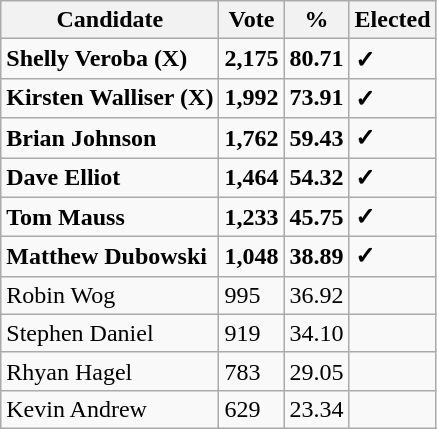<table class="wikitable">
<tr>
<th>Candidate</th>
<th>Vote</th>
<th>%</th>
<th>Elected</th>
</tr>
<tr>
<td><strong>Shelly Veroba (X)</strong></td>
<td><strong>2,175</strong></td>
<td><strong>80.71</strong></td>
<td><strong>✓</strong></td>
</tr>
<tr>
<td><strong>Kirsten Walliser (X)</strong></td>
<td><strong>1,992</strong></td>
<td><strong>73.91</strong></td>
<td><strong>✓</strong></td>
</tr>
<tr>
<td><strong>Brian Johnson</strong></td>
<td><strong>1,762</strong></td>
<td><strong>59.43</strong></td>
<td><strong>✓</strong></td>
</tr>
<tr>
<td><strong>Dave Elliot</strong></td>
<td><strong>1,464</strong></td>
<td><strong>54.32</strong></td>
<td><strong>✓</strong></td>
</tr>
<tr>
<td><strong>Tom Mauss</strong></td>
<td><strong>1,233</strong></td>
<td><strong>45.75</strong></td>
<td><strong>✓</strong></td>
</tr>
<tr>
<td><strong>Matthew Dubowski</strong></td>
<td><strong>1,048</strong></td>
<td><strong>38.89</strong></td>
<td><strong>✓</strong></td>
</tr>
<tr>
<td>Robin Wog</td>
<td>995</td>
<td>36.92</td>
<td></td>
</tr>
<tr>
<td>Stephen Daniel</td>
<td>919</td>
<td>34.10</td>
<td></td>
</tr>
<tr>
<td>Rhyan Hagel</td>
<td>783</td>
<td>29.05</td>
<td></td>
</tr>
<tr>
<td>Kevin Andrew</td>
<td>629</td>
<td>23.34</td>
<td></td>
</tr>
</table>
